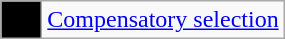<table class=wikitable>
<tr>
<td style="background:black; width:20px; em;"></td>
<td><a href='#'>Compensatory selection</a></td>
</tr>
</table>
